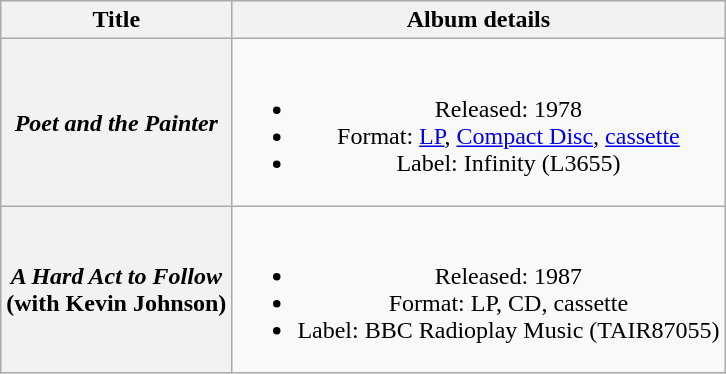<table class="wikitable plainrowheaders" style="text-align:center;" border="1">
<tr>
<th>Title</th>
<th>Album details</th>
</tr>
<tr>
<th scope="row"><em>Poet and the Painter</em></th>
<td><br><ul><li>Released: 1978</li><li>Format: <a href='#'>LP</a>, <a href='#'>Compact Disc</a>, <a href='#'>cassette</a></li><li>Label: Infinity (L3655)</li></ul></td>
</tr>
<tr>
<th scope="row"><em>A Hard Act to Follow</em> <br> (with Kevin Johnson)</th>
<td><br><ul><li>Released: 1987</li><li>Format: LP, CD, cassette</li><li>Label: BBC Radioplay Music (TAIR87055)</li></ul></td>
</tr>
</table>
